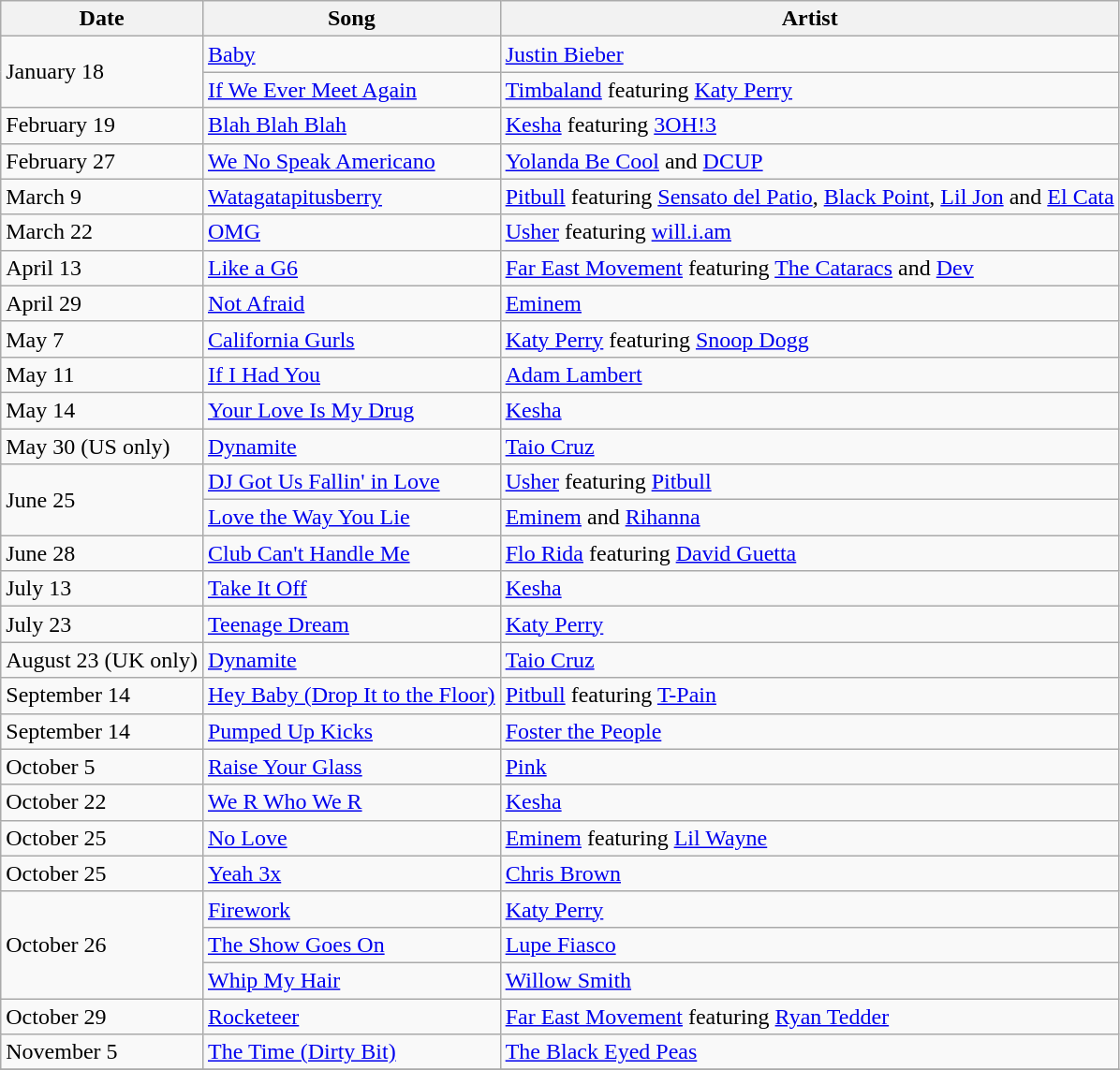<table class="wikitable" style="text-align: left;">
<tr>
<th>Date</th>
<th>Song</th>
<th>Artist</th>
</tr>
<tr>
<td rowspan="2">January 18</td>
<td><a href='#'>Baby</a></td>
<td><a href='#'>Justin Bieber</a></td>
</tr>
<tr>
<td><a href='#'>If We Ever Meet Again</a></td>
<td><a href='#'>Timbaland</a> featuring <a href='#'>Katy Perry</a></td>
</tr>
<tr>
<td>February 19</td>
<td><a href='#'>Blah Blah Blah</a></td>
<td><a href='#'>Kesha</a> featuring <a href='#'>3OH!3</a></td>
</tr>
<tr>
<td>February 27</td>
<td><a href='#'>We No Speak Americano</a></td>
<td><a href='#'>Yolanda Be Cool</a> and <a href='#'>DCUP</a></td>
</tr>
<tr>
<td>March 9</td>
<td><a href='#'>Watagatapitusberry</a></td>
<td><a href='#'>Pitbull</a> featuring <a href='#'>Sensato del Patio</a>, <a href='#'>Black Point</a>, <a href='#'>Lil Jon</a> and <a href='#'>El Cata</a></td>
</tr>
<tr>
<td>March 22</td>
<td><a href='#'>OMG</a></td>
<td><a href='#'>Usher</a> featuring <a href='#'>will.i.am</a></td>
</tr>
<tr>
<td>April 13</td>
<td><a href='#'>Like a G6</a></td>
<td><a href='#'>Far East Movement</a> featuring <a href='#'>The Cataracs</a> and <a href='#'>Dev</a></td>
</tr>
<tr>
<td>April 29</td>
<td><a href='#'>Not Afraid</a></td>
<td><a href='#'>Eminem</a></td>
</tr>
<tr>
<td>May 7</td>
<td><a href='#'>California Gurls</a></td>
<td><a href='#'>Katy Perry</a> featuring <a href='#'>Snoop Dogg</a></td>
</tr>
<tr>
<td>May 11</td>
<td><a href='#'>If I Had You</a></td>
<td><a href='#'>Adam Lambert</a></td>
</tr>
<tr>
<td>May 14</td>
<td><a href='#'>Your Love Is My Drug</a></td>
<td><a href='#'>Kesha</a></td>
</tr>
<tr>
<td>May 30 (US only)</td>
<td><a href='#'>Dynamite</a></td>
<td><a href='#'>Taio Cruz</a></td>
</tr>
<tr>
<td rowspan="2">June 25</td>
<td><a href='#'>DJ Got Us Fallin' in Love</a></td>
<td><a href='#'>Usher</a> featuring <a href='#'>Pitbull</a></td>
</tr>
<tr>
<td><a href='#'>Love the Way You Lie</a></td>
<td><a href='#'>Eminem</a> and <a href='#'>Rihanna</a></td>
</tr>
<tr>
<td>June 28</td>
<td><a href='#'>Club Can't Handle Me</a></td>
<td><a href='#'>Flo Rida</a> featuring <a href='#'>David Guetta</a></td>
</tr>
<tr>
<td>July 13</td>
<td><a href='#'>Take It Off</a></td>
<td><a href='#'>Kesha</a></td>
</tr>
<tr>
<td>July 23</td>
<td><a href='#'>Teenage Dream</a></td>
<td><a href='#'>Katy Perry</a></td>
</tr>
<tr>
<td>August 23 (UK only)</td>
<td><a href='#'>Dynamite</a></td>
<td><a href='#'>Taio Cruz</a></td>
</tr>
<tr>
<td>September 14</td>
<td><a href='#'>Hey Baby (Drop It to the Floor)</a></td>
<td><a href='#'>Pitbull</a> featuring <a href='#'>T-Pain</a></td>
</tr>
<tr>
<td>September 14</td>
<td><a href='#'>Pumped Up Kicks</a></td>
<td><a href='#'>Foster the People</a></td>
</tr>
<tr>
<td>October 5</td>
<td><a href='#'>Raise Your Glass</a></td>
<td><a href='#'>Pink</a></td>
</tr>
<tr>
<td>October 22</td>
<td><a href='#'>We R Who We R</a></td>
<td><a href='#'>Kesha</a></td>
</tr>
<tr>
<td>October 25</td>
<td><a href='#'>No Love</a></td>
<td><a href='#'>Eminem</a> featuring <a href='#'>Lil Wayne</a></td>
</tr>
<tr>
<td>October 25</td>
<td><a href='#'>Yeah 3x</a></td>
<td><a href='#'>Chris Brown</a></td>
</tr>
<tr>
<td rowspan="3">October 26</td>
<td><a href='#'>Firework</a></td>
<td><a href='#'>Katy Perry</a></td>
</tr>
<tr>
<td><a href='#'>The Show Goes On</a></td>
<td><a href='#'>Lupe Fiasco</a></td>
</tr>
<tr>
<td><a href='#'>Whip My Hair</a></td>
<td><a href='#'>Willow Smith</a></td>
</tr>
<tr>
<td>October 29</td>
<td><a href='#'>Rocketeer</a></td>
<td><a href='#'>Far East Movement</a> featuring <a href='#'>Ryan Tedder</a></td>
</tr>
<tr>
<td>November 5</td>
<td><a href='#'>The Time (Dirty Bit)</a></td>
<td><a href='#'>The Black Eyed Peas</a></td>
</tr>
<tr>
</tr>
</table>
